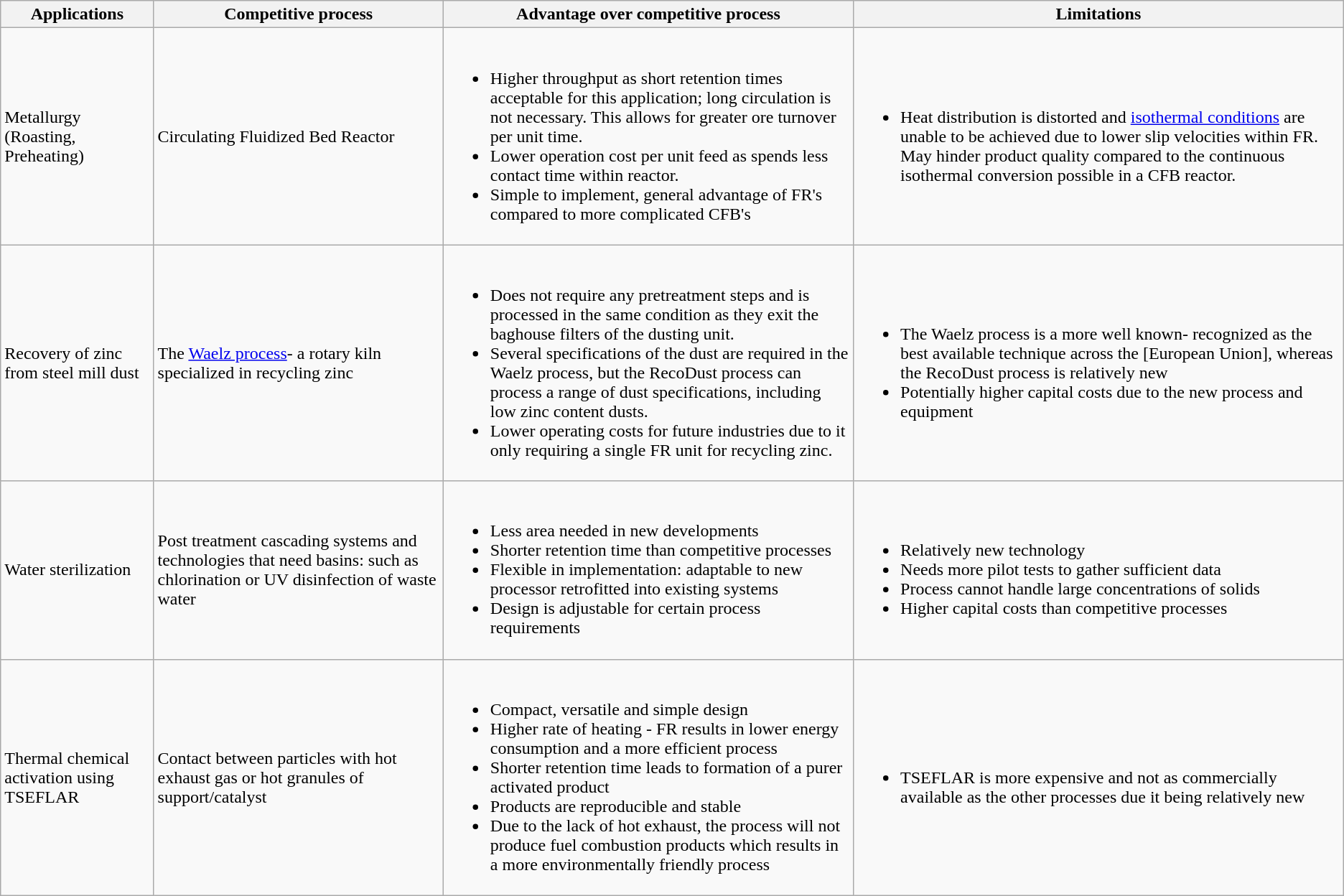<table class="wikitable">
<tr>
<th>Applications</th>
<th>Competitive process</th>
<th>Advantage over competitive process</th>
<th>Limitations</th>
</tr>
<tr>
<td>Metallurgy (Roasting, Preheating)</td>
<td>Circulating Fluidized Bed Reactor</td>
<td><br><ul><li>Higher throughput as short retention times acceptable for this application; long circulation is not necessary. This allows for greater ore turnover per unit time.</li><li>Lower operation cost per unit feed as spends less contact time within reactor.</li><li>Simple to implement, general advantage of FR's compared to more complicated CFB's</li></ul></td>
<td><br><ul><li>Heat distribution is distorted and <a href='#'>isothermal conditions</a> are unable to be achieved due to lower slip velocities within FR. May hinder product quality compared to the continuous isothermal conversion possible in a CFB reactor.</li></ul></td>
</tr>
<tr>
<td>Recovery of zinc from steel mill dust</td>
<td>The <a href='#'>Waelz process</a>- a rotary kiln specialized in recycling zinc</td>
<td><br><ul><li>Does not require any pretreatment steps and is processed in the same condition as they exit the baghouse filters of the dusting unit.</li><li>Several specifications of the dust are required in the Waelz process, but the RecoDust process can process a range of dust specifications, including low zinc content dusts.</li><li>Lower operating costs for future industries due to it only requiring a single FR unit for recycling zinc.</li></ul></td>
<td><br><ul><li>The Waelz process is a more well known- recognized as the best available technique across the [European Union], whereas the RecoDust process is relatively new</li><li>Potentially higher capital costs due to the new process and equipment</li></ul></td>
</tr>
<tr>
<td>Water sterilization</td>
<td>Post treatment cascading systems and technologies that need basins: such as chlorination or UV disinfection of waste water</td>
<td><br><ul><li>Less area needed in new developments</li><li>Shorter retention time than competitive processes</li><li>Flexible in implementation: adaptable to new processor retrofitted into existing systems</li><li>Design is adjustable for certain process requirements</li></ul></td>
<td><br><ul><li>Relatively new technology</li><li>Needs more pilot tests to gather sufficient data</li><li>Process cannot handle large concentrations of solids</li><li>Higher capital costs than competitive processes</li></ul></td>
</tr>
<tr>
<td>Thermal chemical activation using TSEFLAR</td>
<td>Contact between particles with hot exhaust gas or hot granules of support/catalyst</td>
<td><br><ul><li>Compact, versatile and simple design</li><li>Higher rate of heating - FR results in lower energy consumption and a more efficient process</li><li>Shorter retention time leads to formation of a purer activated product</li><li>Products are reproducible and stable</li><li>Due to the lack of hot exhaust, the process will not produce fuel combustion products which results in a more environmentally friendly process </li></ul></td>
<td><br><ul><li>TSEFLAR is more expensive and not as commercially available as the other processes due it being relatively new</li></ul></td>
</tr>
</table>
